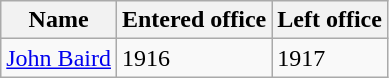<table class="wikitable" style="text-align:left">
<tr>
<th>Name</th>
<th>Entered office</th>
<th>Left office</th>
</tr>
<tr>
<td><a href='#'>John Baird</a></td>
<td>1916</td>
<td>1917</td>
</tr>
</table>
